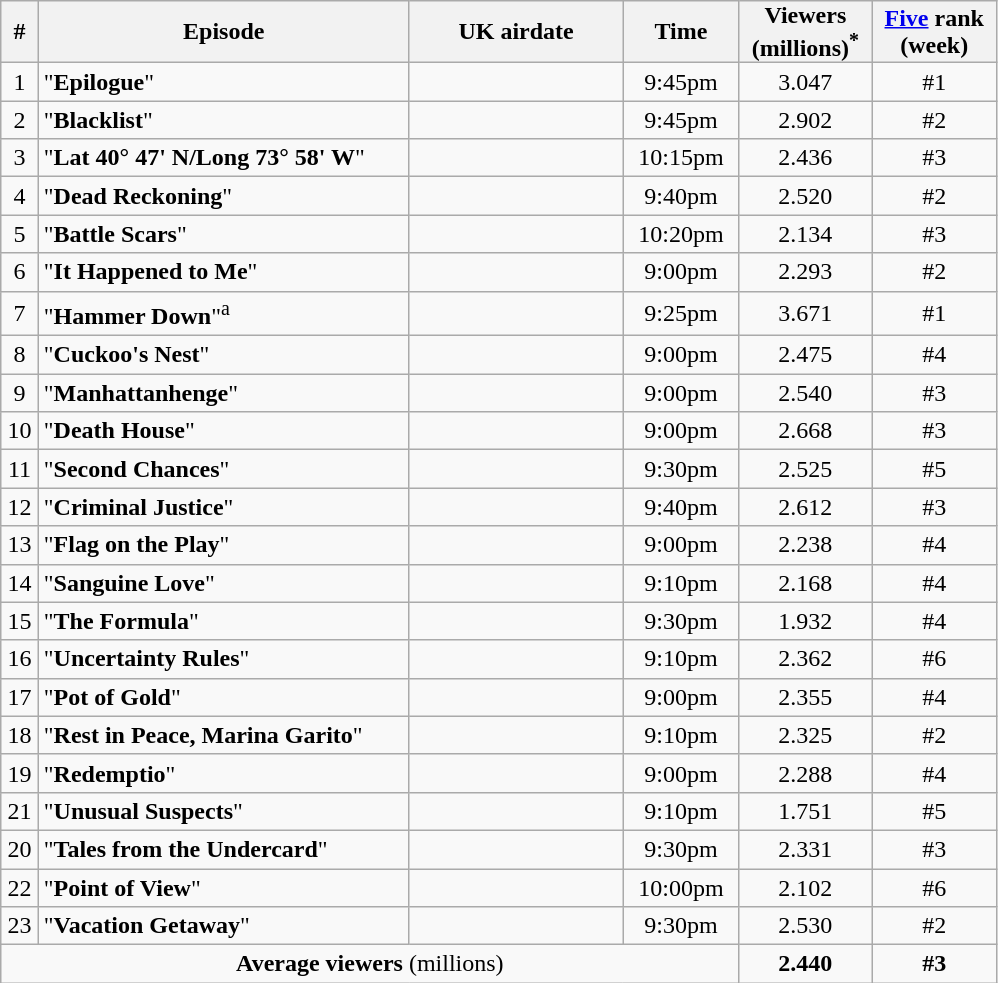<table style="text-align:center;" class="wikitable">
<tr>
<th style="padding:0 8px;">#</th>
<th style="width:240px;">Episode</th>
<th style="width:135px;">UK airdate</th>
<th style="width:70px;">Time</th>
<th style="padding:0 8px;">Viewers<br>(millions)<sup>*</sup></th>
<th style="padding:0 8px;"><a href='#'>Five</a> rank<br>(week)</th>
</tr>
<tr>
<td>1</td>
<td style="text-align:left">"<strong>Epilogue</strong>"</td>
<td></td>
<td>9:45pm</td>
<td>3.047</td>
<td>#1</td>
</tr>
<tr>
<td>2</td>
<td style="text-align:left">"<strong>Blacklist</strong>"</td>
<td></td>
<td>9:45pm</td>
<td>2.902</td>
<td>#2</td>
</tr>
<tr>
<td>3</td>
<td style="text-align:left">"<strong>Lat 40° 47' N/Long 73° 58' W</strong>"</td>
<td></td>
<td>10:15pm</td>
<td>2.436</td>
<td>#3</td>
</tr>
<tr>
<td>4</td>
<td style="text-align:left">"<strong>Dead Reckoning</strong>"</td>
<td></td>
<td>9:40pm</td>
<td>2.520</td>
<td>#2</td>
</tr>
<tr>
<td>5</td>
<td style="text-align:left">"<strong>Battle Scars</strong>"</td>
<td></td>
<td>10:20pm</td>
<td>2.134</td>
<td>#3</td>
</tr>
<tr>
<td>6</td>
<td style="text-align:left">"<strong>It Happened to Me</strong>"</td>
<td></td>
<td>9:00pm</td>
<td>2.293</td>
<td>#2</td>
</tr>
<tr>
<td>7</td>
<td style="text-align:left">"<strong>Hammer Down</strong>"<sup>a</sup></td>
<td></td>
<td>9:25pm</td>
<td>3.671</td>
<td>#1</td>
</tr>
<tr>
<td>8</td>
<td style="text-align:left">"<strong>Cuckoo's Nest</strong>"</td>
<td></td>
<td>9:00pm</td>
<td>2.475</td>
<td>#4</td>
</tr>
<tr>
<td>9</td>
<td style="text-align:left">"<strong>Manhattanhenge</strong>"</td>
<td></td>
<td>9:00pm</td>
<td>2.540</td>
<td>#3</td>
</tr>
<tr>
<td>10</td>
<td style="text-align:left">"<strong>Death House</strong>"</td>
<td></td>
<td>9:00pm</td>
<td>2.668</td>
<td>#3</td>
</tr>
<tr>
<td>11</td>
<td style="text-align:left">"<strong>Second Chances</strong>"</td>
<td></td>
<td>9:30pm</td>
<td>2.525</td>
<td>#5</td>
</tr>
<tr>
<td>12</td>
<td style="text-align:left">"<strong>Criminal Justice</strong>"</td>
<td></td>
<td>9:40pm</td>
<td>2.612</td>
<td>#3</td>
</tr>
<tr>
<td>13</td>
<td style="text-align:left">"<strong>Flag on the Play</strong>"</td>
<td></td>
<td>9:00pm</td>
<td>2.238</td>
<td>#4</td>
</tr>
<tr>
<td>14</td>
<td style="text-align:left">"<strong>Sanguine Love</strong>"</td>
<td></td>
<td>9:10pm</td>
<td>2.168</td>
<td>#4</td>
</tr>
<tr>
<td>15</td>
<td style="text-align:left">"<strong>The Formula</strong>"</td>
<td></td>
<td>9:30pm</td>
<td>1.932</td>
<td>#4</td>
</tr>
<tr>
<td>16</td>
<td style="text-align:left">"<strong>Uncertainty Rules</strong>"</td>
<td></td>
<td>9:10pm</td>
<td>2.362</td>
<td>#6</td>
</tr>
<tr>
<td>17</td>
<td style="text-align:left">"<strong>Pot of Gold</strong>"</td>
<td></td>
<td>9:00pm</td>
<td>2.355</td>
<td>#4</td>
</tr>
<tr>
<td>18</td>
<td style="text-align:left">"<strong>Rest in Peace, Marina Garito</strong>"</td>
<td></td>
<td>9:10pm</td>
<td>2.325</td>
<td>#2</td>
</tr>
<tr>
<td>19</td>
<td style="text-align:left">"<strong>Redemptio</strong>"</td>
<td></td>
<td>9:00pm</td>
<td>2.288</td>
<td>#4</td>
</tr>
<tr>
<td>21</td>
<td style="text-align:left">"<strong>Unusual Suspects</strong>"</td>
<td></td>
<td>9:10pm</td>
<td>1.751</td>
<td>#5</td>
</tr>
<tr>
<td>20</td>
<td style="text-align:left">"<strong>Tales from the Undercard</strong>"</td>
<td></td>
<td>9:30pm</td>
<td>2.331</td>
<td>#3</td>
</tr>
<tr>
<td>22</td>
<td style="text-align:left">"<strong>Point of View</strong>"</td>
<td></td>
<td>10:00pm</td>
<td>2.102</td>
<td>#6</td>
</tr>
<tr>
<td>23</td>
<td style="text-align:left">"<strong>Vacation Getaway</strong>"</td>
<td></td>
<td>9:30pm</td>
<td>2.530</td>
<td>#2</td>
</tr>
<tr>
<td style="text-align:center" colspan=4><strong>Average viewers</strong> (millions)</td>
<td><strong>2.440</strong></td>
<td><strong>#3</strong></td>
</tr>
</table>
